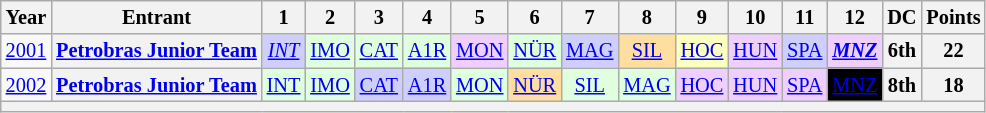<table class="wikitable" style="text-align:center; font-size:85%">
<tr>
<th>Year</th>
<th>Entrant</th>
<th>1</th>
<th>2</th>
<th>3</th>
<th>4</th>
<th>5</th>
<th>6</th>
<th>7</th>
<th>8</th>
<th>9</th>
<th>10</th>
<th>11</th>
<th>12</th>
<th>DC</th>
<th>Points</th>
</tr>
<tr>
<td><a href='#'>2001</a></td>
<th nowrap><a href='#'>Petrobras Junior Team</a></th>
<td style="background:#CFCFFF;"><em><a href='#'>INT</a></em><br></td>
<td style="background:#DFFFDF;"><a href='#'>IMO</a><br></td>
<td style="background:#DFFFDF;"><a href='#'>CAT</a><br></td>
<td style="background:#DFFFDF;"><a href='#'>A1R</a><br></td>
<td style="background:#EFCFFF;"><a href='#'>MON</a><br></td>
<td style="background:#DFFFDF;"><a href='#'>NÜR</a><br></td>
<td style="background:#CFCFFF;"><a href='#'>MAG</a><br></td>
<td style="background:#FFDF9F;"><a href='#'>SIL</a><br></td>
<td style="background:#FBFFBF;"><a href='#'>HOC</a><br></td>
<td style="background:#EFCFFF;"><a href='#'>HUN</a><br></td>
<td style="background:#CFCFFF;"><a href='#'>SPA</a><br></td>
<td style="background:#EFCFFF;"><strong><em><a href='#'>MNZ</a></em></strong><br></td>
<th>6th</th>
<th>22</th>
</tr>
<tr>
<td><a href='#'>2002</a></td>
<th nowrap><a href='#'>Petrobras Junior Team</a></th>
<td style="background:#DFFFDF;"><a href='#'>INT</a><br></td>
<td style="background:#DFFFDF;"><a href='#'>IMO</a><br></td>
<td style="background:#CFCFFF;"><a href='#'>CAT</a><br></td>
<td style="background:#CFCFFF;"><a href='#'>A1R</a><br></td>
<td style="background:#DFFFDF;"><a href='#'>MON</a><br></td>
<td style="background:#FFDF9F;"><a href='#'>NÜR</a><br></td>
<td style="background:#DFFFDF;"><a href='#'>SIL</a><br></td>
<td style="background:#DFFFDF;"><a href='#'>MAG</a><br></td>
<td style="background:#EFCFFF;"><a href='#'>HOC</a><br></td>
<td style="background:#EFCFFF;"><a href='#'>HUN</a><br></td>
<td style="background:#EFCFFF;"><a href='#'>SPA</a><br></td>
<td style="background:#000000; color:#ffffff"><a href='#'><span>MNZ</span></a><br></td>
<th>8th</th>
<th>18</th>
</tr>
<tr>
<th colspan="16"></th>
</tr>
</table>
